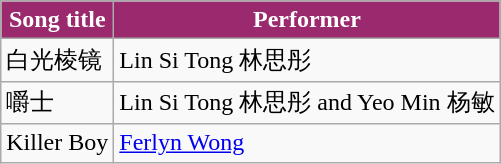<table class="wikitable" align=center>
<tr>
<th style="background:#9A296D; color:white">Song title</th>
<th style="background:#9A296D; color:white">Performer</th>
</tr>
<tr>
<td>白光棱镜</td>
<td>Lin Si Tong 林思彤</td>
</tr>
<tr>
<td>嚼士</td>
<td>Lin Si Tong 林思彤 and Yeo Min 杨敏</td>
</tr>
<tr>
<td>Killer Boy</td>
<td><a href='#'>Ferlyn Wong</a></td>
</tr>
</table>
